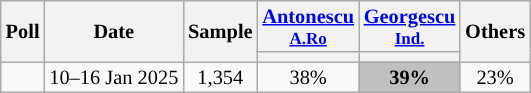<table class="wikitable sortable" style="text-align:center;font-size:85%;line-height:14px;">
<tr>
<th rowspan="2">Poll</th>
<th rowspan="2">Date</th>
<th rowspan="2" style="width:35px;">Sample</th>
<th class="unsortable" style="width:20px;"><a href='#'>Antonescu</a><br><small><a href='#'>A.Ro</a></small></th>
<th class="unsortable" style="width:20px;"><a href='#'>Georgescu</a><br><small><a href='#'>Ind.</a></small></th>
<th rowspan="2">Others</th>
</tr>
<tr>
<th style="background:"></th>
<th style="background:"></th>
</tr>
<tr>
<td></td>
<td>10–16 Jan 2025</td>
<td>1,354</td>
<td>38%</td>
<td style="background:#C0C0C0"><strong>39%</strong></td>
<td>23%</td>
</tr>
</table>
